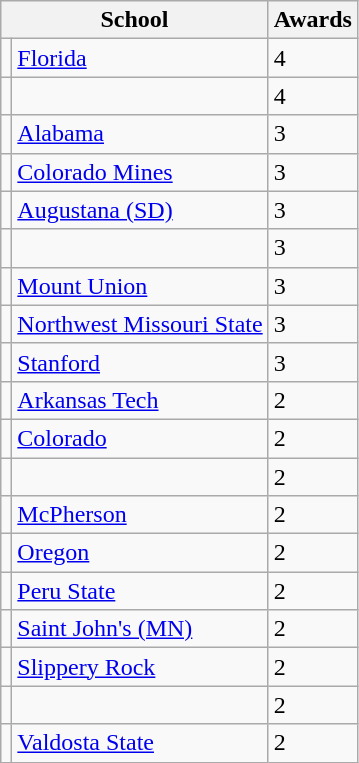<table class="wikitable sortable">
<tr>
<th bgcolor="#e5e5e5" scope="colgroup" colspan=2>School</th>
<th bgcolor="#e5e5e5">Awards</th>
</tr>
<tr>
<td style=></td>
<td><a href='#'>Florida</a></td>
<td>4</td>
</tr>
<tr>
<td style=></td>
<td></td>
<td>4</td>
</tr>
<tr>
<td style=></td>
<td><a href='#'>Alabama</a></td>
<td>3</td>
</tr>
<tr>
<td style=></td>
<td><a href='#'>Colorado Mines</a></td>
<td>3</td>
</tr>
<tr>
<td style=></td>
<td><a href='#'>Augustana (SD)</a></td>
<td>3</td>
</tr>
<tr>
<td style=></td>
<td></td>
<td>3</td>
</tr>
<tr>
<td style=></td>
<td><a href='#'>Mount Union</a></td>
<td>3</td>
</tr>
<tr>
<td style=></td>
<td><a href='#'>Northwest Missouri State</a></td>
<td>3</td>
</tr>
<tr>
<td style=></td>
<td><a href='#'>Stanford</a></td>
<td>3</td>
</tr>
<tr>
<td style=></td>
<td><a href='#'>Arkansas Tech</a></td>
<td>2</td>
</tr>
<tr>
<td style=></td>
<td><a href='#'>Colorado</a></td>
<td>2</td>
</tr>
<tr>
<td style=></td>
<td></td>
<td>2</td>
</tr>
<tr>
<td style=></td>
<td><a href='#'>McPherson</a></td>
<td>2</td>
</tr>
<tr>
<td style=></td>
<td><a href='#'>Oregon</a></td>
<td>2</td>
</tr>
<tr>
<td style=></td>
<td><a href='#'>Peru State</a></td>
<td>2</td>
</tr>
<tr>
<td style=></td>
<td><a href='#'>Saint John's (MN)</a></td>
<td>2</td>
</tr>
<tr>
<td style=></td>
<td><a href='#'>Slippery Rock</a></td>
<td>2</td>
</tr>
<tr>
<td style=></td>
<td></td>
<td>2</td>
</tr>
<tr>
<td style=></td>
<td><a href='#'>Valdosta State</a></td>
<td>2</td>
</tr>
</table>
